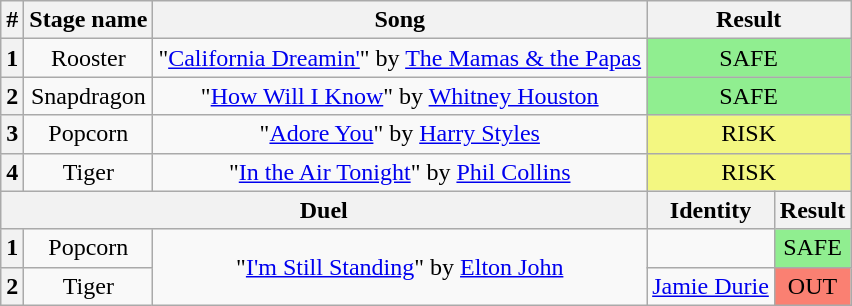<table class="wikitable plainrowheaders" style="text-align: center;">
<tr>
<th>#</th>
<th>Stage name</th>
<th>Song</th>
<th colspan="2">Result</th>
</tr>
<tr>
<th>1</th>
<td>Rooster</td>
<td>"<a href='#'>California Dreamin'</a>" by <a href='#'>The Mamas & the Papas</a></td>
<td colspan="2" bgcolor=lightgreen>SAFE</td>
</tr>
<tr>
<th>2</th>
<td>Snapdragon</td>
<td>"<a href='#'>How Will I Know</a>" by <a href='#'>Whitney Houston</a></td>
<td colspan="2" bgcolor=lightgreen>SAFE</td>
</tr>
<tr>
<th>3</th>
<td>Popcorn</td>
<td>"<a href='#'>Adore You</a>" by <a href='#'>Harry Styles</a></td>
<td colspan="2" bgcolor=#F3F781>RISK</td>
</tr>
<tr>
<th>4</th>
<td>Tiger</td>
<td>"<a href='#'>In the Air Tonight</a>" by <a href='#'>Phil Collins</a></td>
<td colspan="2" bgcolor=#F3F781>RISK</td>
</tr>
<tr>
<th colspan="3">Duel</th>
<th>Identity</th>
<th>Result</th>
</tr>
<tr>
<th>1</th>
<td>Popcorn</td>
<td rowspan="2">"<a href='#'>I'm Still Standing</a>" by <a href='#'>Elton John</a></td>
<td></td>
<td bgcolor=lightgreen>SAFE</td>
</tr>
<tr>
<th>2</th>
<td>Tiger</td>
<td><a href='#'>Jamie Durie</a></td>
<td bgcolor=salmon>OUT</td>
</tr>
</table>
